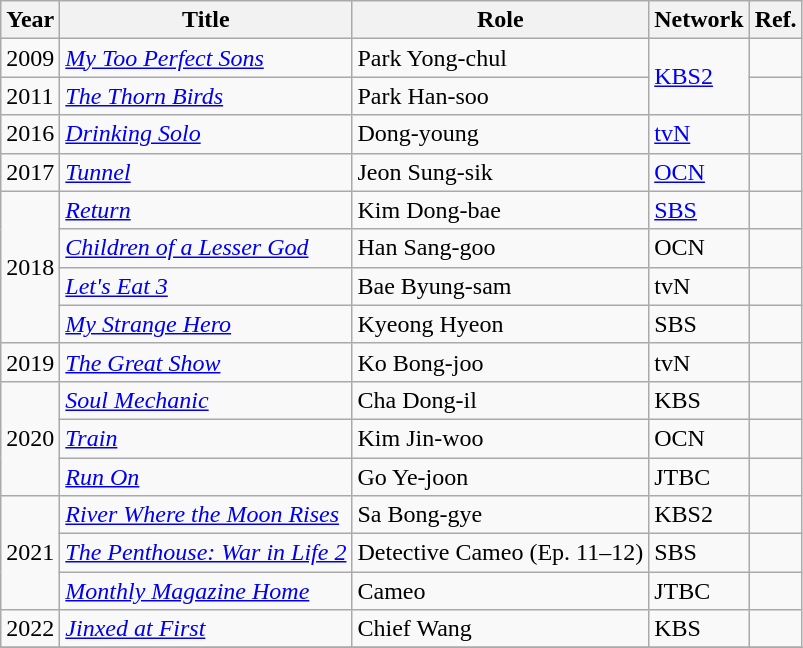<table class="wikitable">
<tr>
<th>Year</th>
<th>Title</th>
<th>Role</th>
<th>Network</th>
<th>Ref.</th>
</tr>
<tr>
<td>2009</td>
<td><em><a href='#'>My Too Perfect Sons</a></em></td>
<td>Park Yong-chul</td>
<td rowspan=2><a href='#'>KBS2</a></td>
<td></td>
</tr>
<tr>
<td>2011</td>
<td><em><a href='#'>The Thorn Birds</a></em></td>
<td>Park Han-soo</td>
<td></td>
</tr>
<tr>
<td>2016</td>
<td><em><a href='#'>Drinking Solo</a></em></td>
<td>Dong-young</td>
<td><a href='#'>tvN</a></td>
<td></td>
</tr>
<tr>
<td>2017</td>
<td><em><a href='#'>Tunnel</a></em></td>
<td>Jeon Sung-sik</td>
<td><a href='#'>OCN</a></td>
<td></td>
</tr>
<tr>
<td rowspan=4>2018</td>
<td><em><a href='#'>Return</a></em></td>
<td>Kim Dong-bae</td>
<td><a href='#'>SBS</a></td>
<td></td>
</tr>
<tr>
<td><em><a href='#'>Children of a Lesser God</a></em></td>
<td>Han Sang-goo</td>
<td>OCN</td>
<td></td>
</tr>
<tr>
<td><em><a href='#'>Let's Eat 3</a></em></td>
<td>Bae Byung-sam</td>
<td>tvN</td>
<td></td>
</tr>
<tr>
<td><em><a href='#'>My Strange Hero</a></em></td>
<td>Kyeong Hyeon</td>
<td>SBS</td>
<td></td>
</tr>
<tr>
<td>2019</td>
<td><em><a href='#'>The Great Show</a></em></td>
<td>Ko Bong-joo</td>
<td>tvN</td>
<td></td>
</tr>
<tr>
<td rowspan=3>2020</td>
<td><em><a href='#'>Soul Mechanic</a></em></td>
<td>Cha Dong-il</td>
<td>KBS</td>
<td></td>
</tr>
<tr>
<td><em><a href='#'>Train</a></em></td>
<td>Kim Jin-woo</td>
<td>OCN</td>
<td></td>
</tr>
<tr>
<td><em><a href='#'>Run On</a></em></td>
<td>Go Ye-joon</td>
<td>JTBC</td>
<td></td>
</tr>
<tr>
<td rowspan=3>2021</td>
<td><em><a href='#'>River Where the Moon Rises</a></em></td>
<td>Sa Bong-gye</td>
<td>KBS2</td>
<td></td>
</tr>
<tr>
<td><em><a href='#'>The Penthouse: War in Life 2</a></em></td>
<td>Detective Cameo (Ep. 11–12)</td>
<td>SBS</td>
<td></td>
</tr>
<tr>
<td><em><a href='#'>Monthly Magazine Home</a></em></td>
<td>Cameo</td>
<td>JTBC</td>
<td></td>
</tr>
<tr>
<td>2022</td>
<td><em><a href='#'>Jinxed at First</a></em></td>
<td>Chief Wang</td>
<td>KBS</td>
<td></td>
</tr>
<tr>
</tr>
</table>
